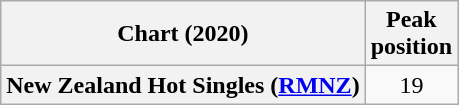<table class="wikitable sortable plainrowheaders" style="text-align:center">
<tr>
<th scope="col">Chart (2020)</th>
<th scope="col">Peak<br>position</th>
</tr>
<tr>
<th scope="row">New Zealand Hot Singles (<a href='#'>RMNZ</a>)</th>
<td>19</td>
</tr>
</table>
